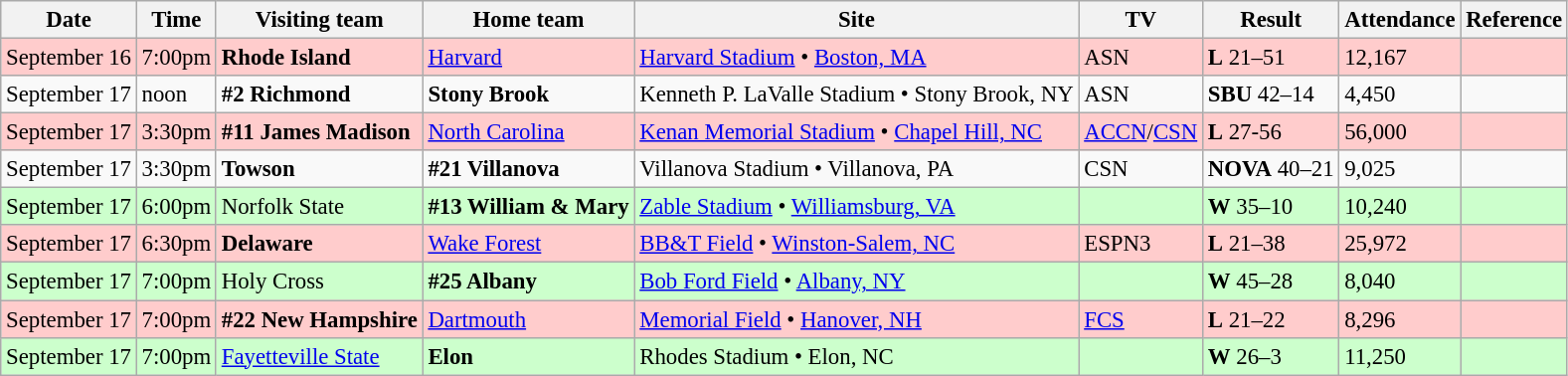<table class="wikitable" style="font-size:95%;">
<tr>
<th>Date</th>
<th>Time</th>
<th>Visiting team</th>
<th>Home team</th>
<th>Site</th>
<th>TV</th>
<th>Result</th>
<th>Attendance</th>
<th class="unsortable">Reference</th>
</tr>
<tr bgcolor=#ffcccc>
<td>September 16</td>
<td>7:00pm</td>
<td><strong>Rhode Island</strong></td>
<td><a href='#'>Harvard</a></td>
<td><a href='#'>Harvard Stadium</a> • <a href='#'>Boston, MA</a></td>
<td>ASN</td>
<td><strong>L</strong> 21–51</td>
<td>12,167</td>
<td></td>
</tr>
<tr bgcolor=>
<td>September 17</td>
<td>noon</td>
<td><strong>#2 Richmond</strong></td>
<td><strong>Stony Brook</strong></td>
<td>Kenneth P. LaValle Stadium • Stony Brook, NY</td>
<td>ASN</td>
<td><strong>SBU</strong> 42–14</td>
<td>4,450</td>
<td></td>
</tr>
<tr bgcolor=#ffcccc>
<td>September 17</td>
<td>3:30pm</td>
<td><strong>#11 James Madison</strong></td>
<td><a href='#'>North Carolina</a></td>
<td><a href='#'>Kenan Memorial Stadium</a> • <a href='#'>Chapel Hill, NC</a></td>
<td><a href='#'>ACCN</a>/<a href='#'>CSN</a></td>
<td><strong>L</strong> 27-56</td>
<td>56,000</td>
<td></td>
</tr>
<tr bgcolor=>
<td>September 17</td>
<td>3:30pm</td>
<td><strong>Towson</strong></td>
<td><strong>#21 Villanova</strong></td>
<td>Villanova Stadium • Villanova, PA</td>
<td>CSN</td>
<td><strong>NOVA</strong> 40–21</td>
<td>9,025</td>
<td></td>
</tr>
<tr bgcolor=#ccffcc>
<td>September 17</td>
<td>6:00pm</td>
<td>Norfolk State</td>
<td><strong>#13 William & Mary</strong></td>
<td><a href='#'>Zable Stadium</a> • <a href='#'>Williamsburg, VA</a></td>
<td></td>
<td><strong>W</strong> 35–10</td>
<td>10,240</td>
<td></td>
</tr>
<tr bgcolor=#ffcccc>
<td>September 17</td>
<td>6:30pm</td>
<td><strong>Delaware</strong></td>
<td><a href='#'>Wake Forest</a></td>
<td><a href='#'>BB&T Field</a> • <a href='#'>Winston-Salem, NC</a></td>
<td>ESPN3</td>
<td><strong>L</strong> 21–38</td>
<td>25,972</td>
<td></td>
</tr>
<tr bgcolor=#ccffcc>
<td>September 17</td>
<td>7:00pm</td>
<td>Holy Cross</td>
<td><strong>#25 Albany</strong></td>
<td><a href='#'>Bob Ford Field</a> • <a href='#'>Albany, NY</a></td>
<td></td>
<td><strong>W</strong> 45–28</td>
<td>8,040</td>
<td></td>
</tr>
<tr bgcolor=#ffcccc>
<td>September 17</td>
<td>7:00pm</td>
<td><strong>#22 New Hampshire</strong></td>
<td><a href='#'>Dartmouth</a></td>
<td><a href='#'>Memorial Field</a> • <a href='#'>Hanover, NH</a></td>
<td><a href='#'>FCS</a></td>
<td><strong>L</strong> 21–22</td>
<td>8,296</td>
<td></td>
</tr>
<tr bgcolor=#ccffcc>
<td>September 17</td>
<td>7:00pm</td>
<td><a href='#'>Fayetteville State</a></td>
<td><strong>Elon</strong></td>
<td>Rhodes Stadium • Elon, NC</td>
<td></td>
<td><strong>W</strong> 26–3</td>
<td>11,250</td>
<td></td>
</tr>
</table>
